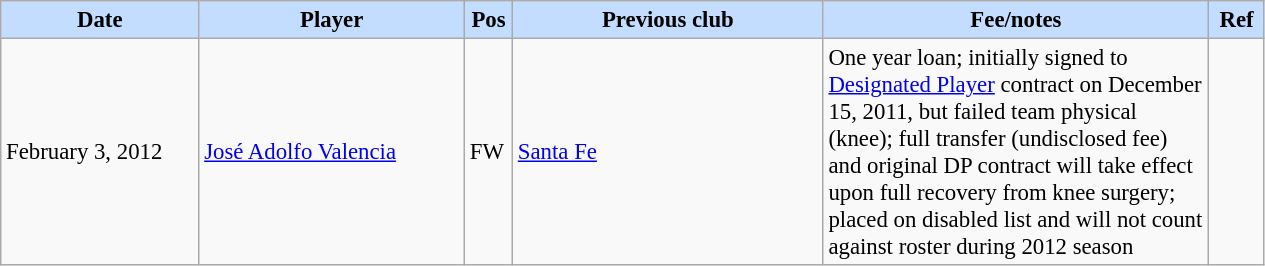<table class="wikitable" style="text-align:left; font-size:95%;">
<tr>
<th style="background:#c2ddff; width:125px;">Date</th>
<th style="background:#c2ddff; width:170px;">Player</th>
<th style="background:#c2ddff; width:25px;">Pos</th>
<th style="background:#c2ddff; width:200px;">Previous club</th>
<th style="background:#c2ddff; width:250px;">Fee/notes</th>
<th style="background:#c2ddff; width:30px;">Ref</th>
</tr>
<tr>
<td>February 3, 2012</td>
<td> <a href='#'>José Adolfo Valencia</a></td>
<td>FW</td>
<td> <a href='#'>Santa Fe</a></td>
<td>One year loan; initially signed to <a href='#'>Designated Player</a> contract on December 15, 2011, but failed team physical (knee); full transfer (undisclosed fee) and original DP contract will take effect upon full recovery from knee surgery; placed on disabled list and will not count against roster during 2012 season</td>
<td></td>
</tr>
</table>
